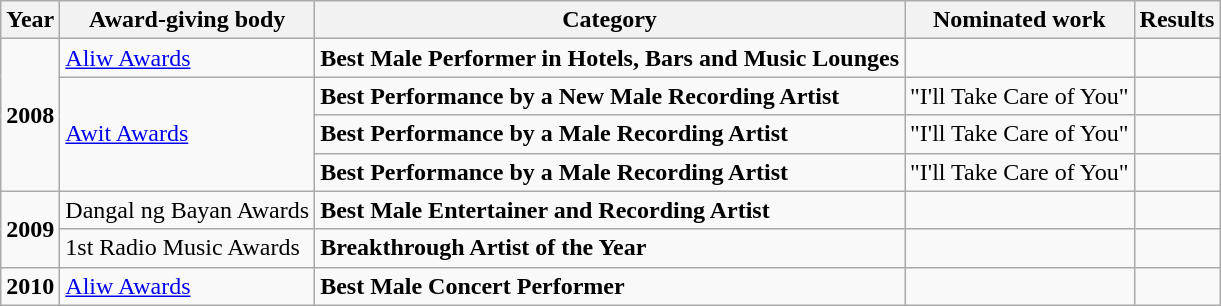<table class="wikitable">
<tr>
<th>Year</th>
<th>Award-giving body</th>
<th>Category</th>
<th>Nominated work</th>
<th>Results</th>
</tr>
<tr>
<td rowspan="4"><strong>2008</strong></td>
<td><a href='#'>Aliw Awards</a></td>
<td><strong>Best Male Performer in Hotels, Bars and Music Lounges</strong></td>
<td></td>
<td></td>
</tr>
<tr>
<td rowspan="3"><a href='#'>Awit Awards</a></td>
<td><strong>Best Performance by a New Male Recording Artist</strong></td>
<td align=center>"I'll Take Care of You"</td>
<td></td>
</tr>
<tr>
<td><strong>Best Performance by a Male Recording Artist</strong> </td>
<td align=center>"I'll Take Care of You"</td>
<td></td>
</tr>
<tr>
<td><strong>Best Performance by a Male Recording Artist</strong> </td>
<td align=center>"I'll Take Care of You"</td>
<td></td>
</tr>
<tr>
<td rowspan=2><strong>2009</strong></td>
<td>Dangal ng Bayan Awards</td>
<td><strong>Best Male Entertainer and Recording Artist</strong></td>
<td></td>
<td></td>
</tr>
<tr>
<td>1st Radio Music Awards</td>
<td><strong>Breakthrough Artist of the Year</strong></td>
<td></td>
<td></td>
</tr>
<tr>
<td><strong>2010</strong></td>
<td><a href='#'>Aliw Awards</a></td>
<td><strong>Best Male Concert Performer</strong></td>
<td></td>
<td></td>
</tr>
</table>
